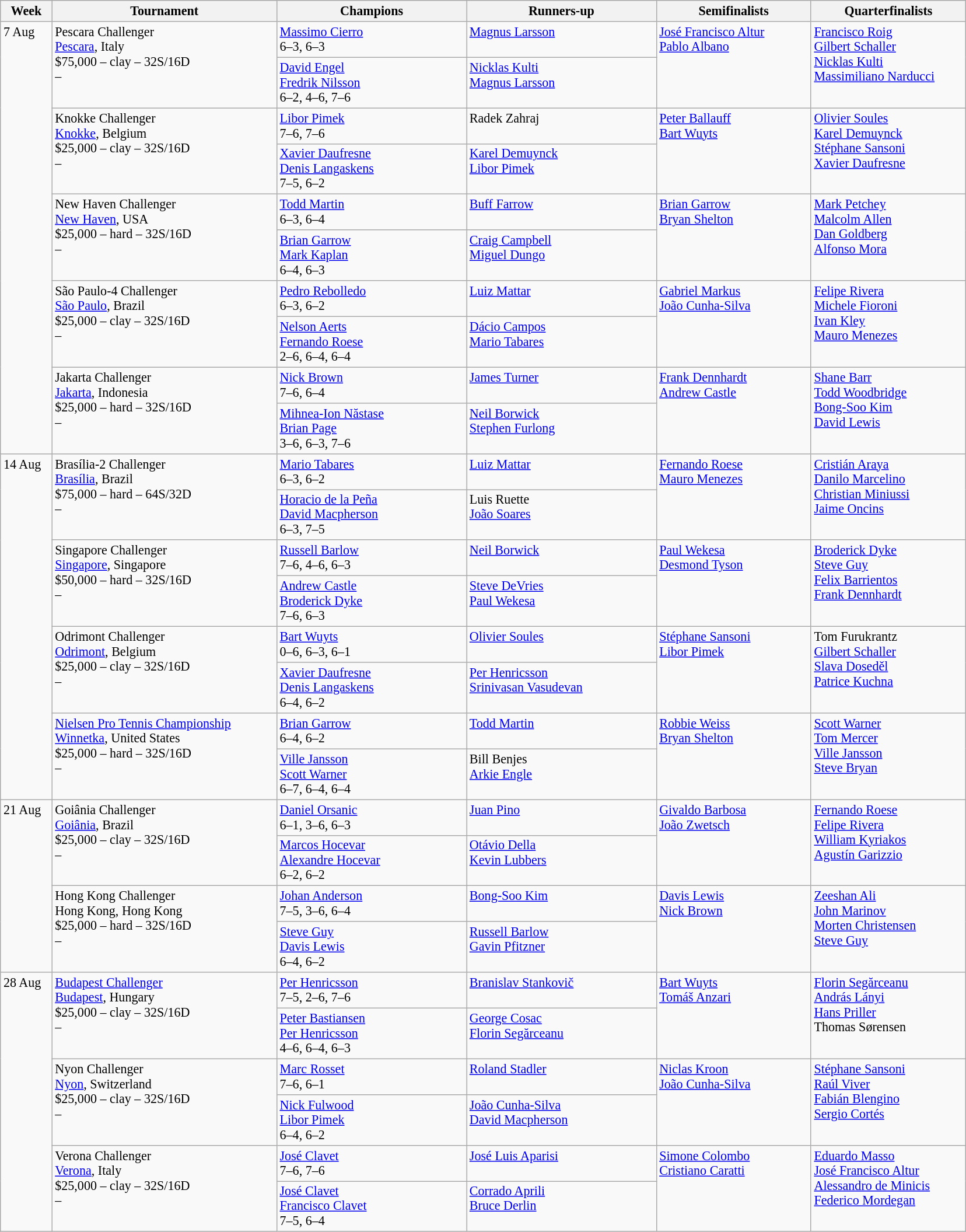<table class="wikitable" style="font-size:92%;">
<tr>
<th style="width:52px;">Week</th>
<th width="250">Tournament</th>
<th width="210">Champions</th>
<th width="210">Runners-up</th>
<th width="170">Semifinalists</th>
<th width="170">Quarterfinalists</th>
</tr>
<tr valign="top">
<td rowspan="10">7 Aug</td>
<td rowspan="2">Pescara Challenger<br> <a href='#'>Pescara</a>, Italy<br>$75,000 – clay – 32S/16D<br>  – </td>
<td> <a href='#'>Massimo Cierro</a> <br>6–3, 6–3</td>
<td> <a href='#'>Magnus Larsson</a></td>
<td rowspan="2"> <a href='#'>José Francisco Altur</a> <br>  <a href='#'>Pablo Albano</a></td>
<td rowspan="2"> <a href='#'>Francisco Roig</a> <br> <a href='#'>Gilbert Schaller</a> <br> <a href='#'>Nicklas Kulti</a> <br>  <a href='#'>Massimiliano Narducci</a></td>
</tr>
<tr valign="top">
<td> <a href='#'>David Engel</a> <br> <a href='#'>Fredrik Nilsson</a><br>6–2, 4–6, 7–6</td>
<td> <a href='#'>Nicklas Kulti</a> <br> <a href='#'>Magnus Larsson</a></td>
</tr>
<tr valign="top">
<td rowspan="2">Knokke Challenger<br> <a href='#'>Knokke</a>, Belgium<br>$25,000 – clay – 32S/16D<br>  – </td>
<td> <a href='#'>Libor Pimek</a> <br>7–6, 7–6</td>
<td> Radek Zahraj</td>
<td rowspan="2"> <a href='#'>Peter Ballauff</a> <br>  <a href='#'>Bart Wuyts</a></td>
<td rowspan="2"> <a href='#'>Olivier Soules</a> <br> <a href='#'>Karel Demuynck</a> <br> <a href='#'>Stéphane Sansoni</a> <br>  <a href='#'>Xavier Daufresne</a></td>
</tr>
<tr valign="top">
<td> <a href='#'>Xavier Daufresne</a> <br> <a href='#'>Denis Langaskens</a><br>7–5, 6–2</td>
<td> <a href='#'>Karel Demuynck</a> <br>  <a href='#'>Libor Pimek</a></td>
</tr>
<tr valign="top">
<td rowspan="2">New Haven Challenger<br> <a href='#'>New Haven</a>, USA<br>$25,000 – hard – 32S/16D<br>  – </td>
<td> <a href='#'>Todd Martin</a> <br>6–3, 6–4</td>
<td> <a href='#'>Buff Farrow</a></td>
<td rowspan="2"> <a href='#'>Brian Garrow</a> <br>  <a href='#'>Bryan Shelton</a></td>
<td rowspan="2"> <a href='#'>Mark Petchey</a> <br> <a href='#'>Malcolm Allen</a> <br> <a href='#'>Dan Goldberg</a> <br> <a href='#'>Alfonso Mora</a></td>
</tr>
<tr valign="top">
<td> <a href='#'>Brian Garrow</a> <br> <a href='#'>Mark Kaplan</a><br>6–4, 6–3</td>
<td> <a href='#'>Craig Campbell</a> <br> <a href='#'>Miguel Dungo</a></td>
</tr>
<tr valign="top">
<td rowspan="2">São Paulo-4 Challenger<br> <a href='#'>São Paulo</a>, Brazil<br>$25,000 – clay – 32S/16D<br>  – </td>
<td> <a href='#'>Pedro Rebolledo</a> <br>6–3, 6–2</td>
<td> <a href='#'>Luiz Mattar</a></td>
<td rowspan="2"> <a href='#'>Gabriel Markus</a> <br>  <a href='#'>João Cunha-Silva</a></td>
<td rowspan="2"> <a href='#'>Felipe Rivera</a> <br> <a href='#'>Michele Fioroni</a> <br> <a href='#'>Ivan Kley</a> <br> <a href='#'>Mauro Menezes</a></td>
</tr>
<tr valign="top">
<td> <a href='#'>Nelson Aerts</a> <br> <a href='#'>Fernando Roese</a><br>2–6, 6–4, 6–4</td>
<td> <a href='#'>Dácio Campos</a> <br> <a href='#'>Mario Tabares</a></td>
</tr>
<tr valign="top">
<td rowspan="2">Jakarta Challenger<br> <a href='#'>Jakarta</a>, Indonesia<br>$25,000 – hard – 32S/16D<br>  – </td>
<td> <a href='#'>Nick Brown</a> <br>7–6, 6–4</td>
<td> <a href='#'>James Turner</a></td>
<td rowspan="2"> <a href='#'>Frank Dennhardt</a> <br>  <a href='#'>Andrew Castle</a></td>
<td rowspan="2"> <a href='#'>Shane Barr</a> <br> <a href='#'>Todd Woodbridge</a> <br> <a href='#'>Bong-Soo Kim</a> <br> <a href='#'>David Lewis</a></td>
</tr>
<tr valign="top">
<td> <a href='#'>Mihnea-Ion Năstase</a> <br> <a href='#'>Brian Page</a><br>3–6, 6–3, 7–6</td>
<td> <a href='#'>Neil Borwick</a> <br> <a href='#'>Stephen Furlong</a></td>
</tr>
<tr valign="top">
<td rowspan="8">14 Aug</td>
<td rowspan="2">Brasília-2 Challenger<br> <a href='#'>Brasília</a>, Brazil<br>$75,000 – hard – 64S/32D<br>  – </td>
<td> <a href='#'>Mario Tabares</a> <br>6–3, 6–2</td>
<td> <a href='#'>Luiz Mattar</a></td>
<td rowspan="2"> <a href='#'>Fernando Roese</a> <br>  <a href='#'>Mauro Menezes</a></td>
<td rowspan="2"> <a href='#'>Cristián Araya</a> <br> <a href='#'>Danilo Marcelino</a> <br> <a href='#'>Christian Miniussi</a> <br>  <a href='#'>Jaime Oncins</a></td>
</tr>
<tr valign="top">
<td> <a href='#'>Horacio de la Peña</a> <br> <a href='#'>David Macpherson</a><br>6–3, 7–5</td>
<td> Luis Ruette <br> <a href='#'>João Soares</a></td>
</tr>
<tr valign="top">
<td rowspan="2">Singapore Challenger<br> <a href='#'>Singapore</a>, Singapore<br>$50,000 – hard – 32S/16D<br>  – </td>
<td> <a href='#'>Russell Barlow</a> <br>7–6, 4–6, 6–3</td>
<td> <a href='#'>Neil Borwick</a></td>
<td rowspan="2"> <a href='#'>Paul Wekesa</a> <br>  <a href='#'>Desmond Tyson</a></td>
<td rowspan="2"> <a href='#'>Broderick Dyke</a> <br> <a href='#'>Steve Guy</a> <br> <a href='#'>Felix Barrientos</a> <br> <a href='#'>Frank Dennhardt</a></td>
</tr>
<tr valign="top">
<td> <a href='#'>Andrew Castle</a> <br> <a href='#'>Broderick Dyke</a><br>7–6, 6–3</td>
<td> <a href='#'>Steve DeVries</a> <br> <a href='#'>Paul Wekesa</a></td>
</tr>
<tr valign="top">
<td rowspan="2">Odrimont Challenger<br> <a href='#'>Odrimont</a>, Belgium<br>$25,000 – clay – 32S/16D<br>  – </td>
<td> <a href='#'>Bart Wuyts</a> <br>0–6, 6–3, 6–1</td>
<td> <a href='#'>Olivier Soules</a></td>
<td rowspan="2"> <a href='#'>Stéphane Sansoni</a> <br>  <a href='#'>Libor Pimek</a></td>
<td rowspan="2"> Tom Furukrantz <br> <a href='#'>Gilbert Schaller</a> <br> <a href='#'>Slava Doseděl</a> <br>  <a href='#'>Patrice Kuchna</a></td>
</tr>
<tr valign="top">
<td> <a href='#'>Xavier Daufresne</a> <br> <a href='#'>Denis Langaskens</a><br>6–4, 6–2</td>
<td> <a href='#'>Per Henricsson</a> <br>  <a href='#'>Srinivasan Vasudevan</a></td>
</tr>
<tr valign="top">
<td rowspan="2"><a href='#'>Nielsen Pro Tennis Championship</a><br> <a href='#'>Winnetka</a>, United States <br>$25,000 – hard – 32S/16D<br>  – </td>
<td> <a href='#'>Brian Garrow</a> <br>6–4, 6–2</td>
<td> <a href='#'>Todd Martin</a></td>
<td rowspan="2"> <a href='#'>Robbie Weiss</a> <br>  <a href='#'>Bryan Shelton</a></td>
<td rowspan="2"> <a href='#'>Scott Warner</a> <br> <a href='#'>Tom Mercer</a> <br> <a href='#'>Ville Jansson</a> <br> <a href='#'>Steve Bryan</a></td>
</tr>
<tr valign="top">
<td> <a href='#'>Ville Jansson</a> <br> <a href='#'>Scott Warner</a><br>6–7, 6–4, 6–4</td>
<td> Bill Benjes <br> <a href='#'>Arkie Engle</a></td>
</tr>
<tr valign="top">
<td rowspan="4">21 Aug</td>
<td rowspan="2">Goiânia Challenger<br> <a href='#'>Goiânia</a>, Brazil<br>$25,000 – clay – 32S/16D<br>  – </td>
<td> <a href='#'>Daniel Orsanic</a> <br>6–1, 3–6, 6–3</td>
<td> <a href='#'>Juan Pino</a></td>
<td rowspan="2"> <a href='#'>Givaldo Barbosa</a> <br>  <a href='#'>João Zwetsch</a></td>
<td rowspan="2"> <a href='#'>Fernando Roese</a> <br> <a href='#'>Felipe Rivera</a> <br> <a href='#'>William Kyriakos</a> <br>  <a href='#'>Agustín Garizzio</a></td>
</tr>
<tr valign="top">
<td> <a href='#'>Marcos Hocevar</a> <br> <a href='#'>Alexandre Hocevar</a><br>6–2, 6–2</td>
<td> <a href='#'>Otávio Della</a> <br> <a href='#'>Kevin Lubbers</a></td>
</tr>
<tr valign="top">
<td rowspan="2">Hong Kong Challenger<br> Hong Kong, Hong Kong<br>$25,000 – hard – 32S/16D<br>  – </td>
<td> <a href='#'>Johan Anderson</a> <br>7–5, 3–6, 6–4</td>
<td> <a href='#'>Bong-Soo Kim</a></td>
<td rowspan="2"> <a href='#'>Davis Lewis</a> <br>  <a href='#'>Nick Brown</a></td>
<td rowspan="2"> <a href='#'>Zeeshan Ali</a> <br> <a href='#'>John Marinov</a> <br> <a href='#'>Morten Christensen</a> <br> <a href='#'>Steve Guy</a></td>
</tr>
<tr valign="top">
<td> <a href='#'>Steve Guy</a> <br> <a href='#'>Davis Lewis</a><br>6–4, 6–2</td>
<td> <a href='#'>Russell Barlow</a> <br> <a href='#'>Gavin Pfitzner</a></td>
</tr>
<tr valign="top">
<td rowspan="6">28 Aug</td>
<td rowspan="2"><a href='#'>Budapest Challenger</a><br> <a href='#'>Budapest</a>, Hungary<br>$25,000 – clay – 32S/16D<br>  – </td>
<td> <a href='#'>Per Henricsson</a> <br>7–5, 2–6, 7–6</td>
<td> <a href='#'>Branislav Stankovič</a></td>
<td rowspan="2"> <a href='#'>Bart Wuyts</a> <br>  <a href='#'>Tomáš Anzari</a></td>
<td rowspan="2"> <a href='#'>Florin Segărceanu</a> <br> <a href='#'>András Lányi</a> <br> <a href='#'>Hans Priller</a> <br>  Thomas Sørensen</td>
</tr>
<tr valign="top">
<td> <a href='#'>Peter Bastiansen</a> <br> <a href='#'>Per Henricsson</a><br>4–6, 6–4, 6–3</td>
<td> <a href='#'>George Cosac</a> <br> <a href='#'>Florin Segărceanu</a></td>
</tr>
<tr valign="top">
<td rowspan="2">Nyon Challenger<br> <a href='#'>Nyon</a>, Switzerland<br>$25,000 – clay – 32S/16D<br>  – </td>
<td> <a href='#'>Marc Rosset</a> <br>7–6, 6–1</td>
<td> <a href='#'>Roland Stadler</a></td>
<td rowspan="2"> <a href='#'>Niclas Kroon</a> <br>  <a href='#'>João Cunha-Silva</a></td>
<td rowspan="2"> <a href='#'>Stéphane Sansoni</a> <br> <a href='#'>Raúl Viver</a> <br> <a href='#'>Fabián Blengino</a> <br> <a href='#'>Sergio Cortés</a></td>
</tr>
<tr valign="top">
<td> <a href='#'>Nick Fulwood</a> <br> <a href='#'>Libor Pimek</a><br>6–4, 6–2</td>
<td> <a href='#'>João Cunha-Silva</a> <br> <a href='#'>David Macpherson</a></td>
</tr>
<tr valign="top">
<td rowspan="2">Verona Challenger<br> <a href='#'>Verona</a>, Italy<br>$25,000 – clay – 32S/16D<br>  – </td>
<td> <a href='#'>José Clavet</a> <br>7–6, 7–6</td>
<td> <a href='#'>José Luis Aparisi</a></td>
<td rowspan="2"> <a href='#'>Simone Colombo</a> <br>  <a href='#'>Cristiano Caratti</a></td>
<td rowspan="2"> <a href='#'>Eduardo Masso</a> <br> <a href='#'>José Francisco Altur</a> <br> <a href='#'>Alessandro de Minicis</a> <br> <a href='#'>Federico Mordegan</a></td>
</tr>
<tr valign="top">
<td> <a href='#'>José Clavet</a> <br> <a href='#'>Francisco Clavet</a><br>7–5, 6–4</td>
<td> <a href='#'>Corrado Aprili</a> <br> <a href='#'>Bruce Derlin</a></td>
</tr>
</table>
